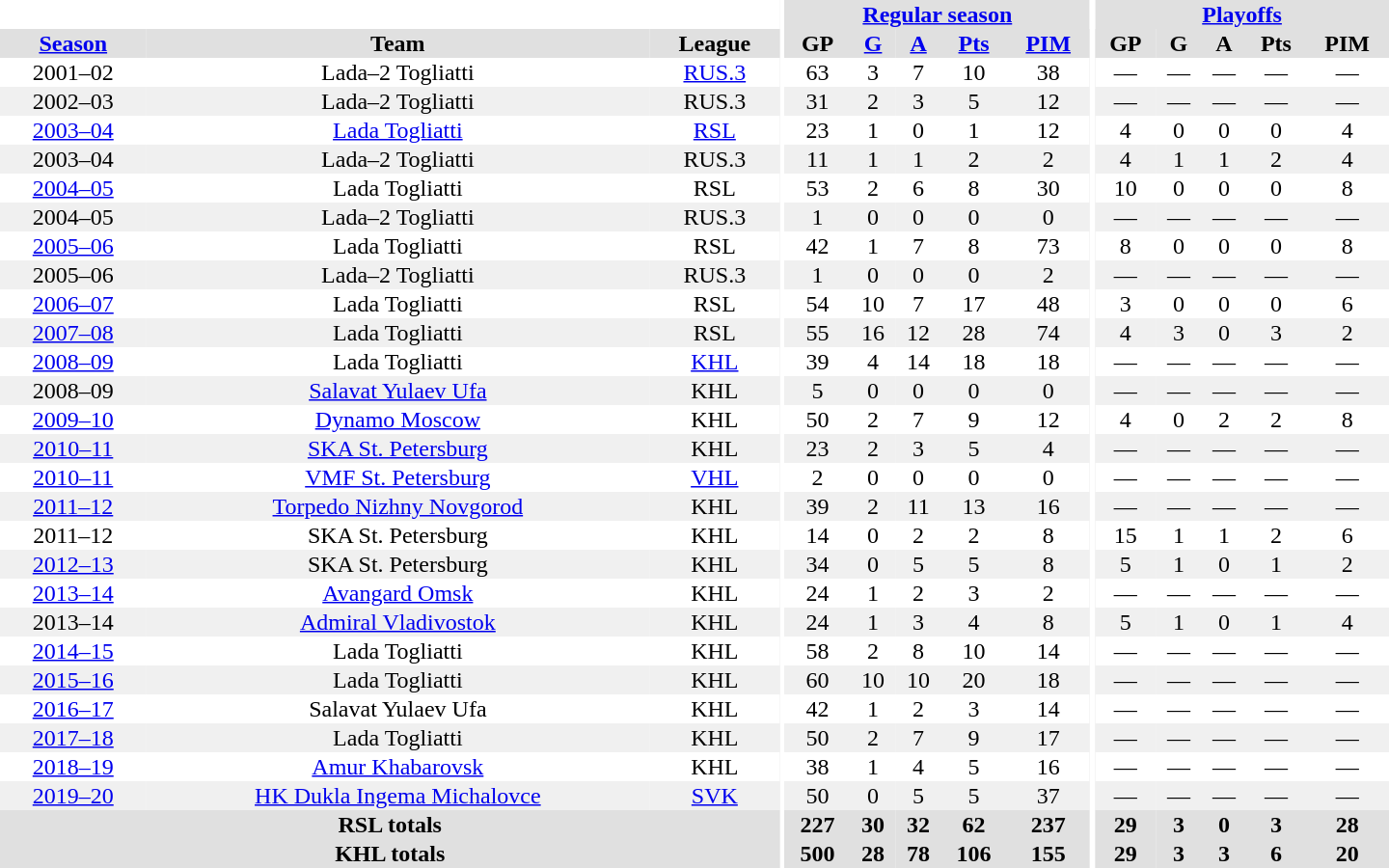<table border="0" cellpadding="1" cellspacing="0" style="text-align:center; width:60em">
<tr bgcolor="#e0e0e0">
<th colspan="3" bgcolor="#ffffff"></th>
<th rowspan="99" bgcolor="#ffffff"></th>
<th colspan="5"><a href='#'>Regular season</a></th>
<th rowspan="99" bgcolor="#ffffff"></th>
<th colspan="5"><a href='#'>Playoffs</a></th>
</tr>
<tr bgcolor="#e0e0e0">
<th><a href='#'>Season</a></th>
<th>Team</th>
<th>League</th>
<th>GP</th>
<th><a href='#'>G</a></th>
<th><a href='#'>A</a></th>
<th><a href='#'>Pts</a></th>
<th><a href='#'>PIM</a></th>
<th>GP</th>
<th>G</th>
<th>A</th>
<th>Pts</th>
<th>PIM</th>
</tr>
<tr>
<td>2001–02</td>
<td>Lada–2 Togliatti</td>
<td><a href='#'>RUS.3</a></td>
<td>63</td>
<td>3</td>
<td>7</td>
<td>10</td>
<td>38</td>
<td>—</td>
<td>—</td>
<td>—</td>
<td>—</td>
<td>—</td>
</tr>
<tr bgcolor="#f0f0f0">
<td>2002–03</td>
<td>Lada–2 Togliatti</td>
<td>RUS.3</td>
<td>31</td>
<td>2</td>
<td>3</td>
<td>5</td>
<td>12</td>
<td>—</td>
<td>—</td>
<td>—</td>
<td>—</td>
<td>—</td>
</tr>
<tr>
<td><a href='#'>2003–04</a></td>
<td><a href='#'>Lada Togliatti</a></td>
<td><a href='#'>RSL</a></td>
<td>23</td>
<td>1</td>
<td>0</td>
<td>1</td>
<td>12</td>
<td>4</td>
<td>0</td>
<td>0</td>
<td>0</td>
<td>4</td>
</tr>
<tr bgcolor="#f0f0f0">
<td>2003–04</td>
<td>Lada–2 Togliatti</td>
<td>RUS.3</td>
<td>11</td>
<td>1</td>
<td>1</td>
<td>2</td>
<td>2</td>
<td>4</td>
<td>1</td>
<td>1</td>
<td>2</td>
<td>4</td>
</tr>
<tr>
<td><a href='#'>2004–05</a></td>
<td>Lada Togliatti</td>
<td>RSL</td>
<td>53</td>
<td>2</td>
<td>6</td>
<td>8</td>
<td>30</td>
<td>10</td>
<td>0</td>
<td>0</td>
<td>0</td>
<td>8</td>
</tr>
<tr bgcolor="#f0f0f0">
<td>2004–05</td>
<td>Lada–2 Togliatti</td>
<td>RUS.3</td>
<td>1</td>
<td>0</td>
<td>0</td>
<td>0</td>
<td>0</td>
<td>—</td>
<td>—</td>
<td>—</td>
<td>—</td>
<td>—</td>
</tr>
<tr>
<td><a href='#'>2005–06</a></td>
<td>Lada Togliatti</td>
<td>RSL</td>
<td>42</td>
<td>1</td>
<td>7</td>
<td>8</td>
<td>73</td>
<td>8</td>
<td>0</td>
<td>0</td>
<td>0</td>
<td>8</td>
</tr>
<tr bgcolor="#f0f0f0">
<td>2005–06</td>
<td>Lada–2 Togliatti</td>
<td>RUS.3</td>
<td>1</td>
<td>0</td>
<td>0</td>
<td>0</td>
<td>2</td>
<td>—</td>
<td>—</td>
<td>—</td>
<td>—</td>
<td>—</td>
</tr>
<tr>
<td><a href='#'>2006–07</a></td>
<td>Lada Togliatti</td>
<td>RSL</td>
<td>54</td>
<td>10</td>
<td>7</td>
<td>17</td>
<td>48</td>
<td>3</td>
<td>0</td>
<td>0</td>
<td>0</td>
<td>6</td>
</tr>
<tr bgcolor="#f0f0f0">
<td><a href='#'>2007–08</a></td>
<td>Lada Togliatti</td>
<td>RSL</td>
<td>55</td>
<td>16</td>
<td>12</td>
<td>28</td>
<td>74</td>
<td>4</td>
<td>3</td>
<td>0</td>
<td>3</td>
<td>2</td>
</tr>
<tr>
<td><a href='#'>2008–09</a></td>
<td>Lada Togliatti</td>
<td><a href='#'>KHL</a></td>
<td>39</td>
<td>4</td>
<td>14</td>
<td>18</td>
<td>18</td>
<td>—</td>
<td>—</td>
<td>—</td>
<td>—</td>
<td>—</td>
</tr>
<tr bgcolor="#f0f0f0">
<td>2008–09</td>
<td><a href='#'>Salavat Yulaev Ufa</a></td>
<td>KHL</td>
<td>5</td>
<td>0</td>
<td>0</td>
<td>0</td>
<td>0</td>
<td>—</td>
<td>—</td>
<td>—</td>
<td>—</td>
<td>—</td>
</tr>
<tr>
<td><a href='#'>2009–10</a></td>
<td><a href='#'>Dynamo Moscow</a></td>
<td>KHL</td>
<td>50</td>
<td>2</td>
<td>7</td>
<td>9</td>
<td>12</td>
<td>4</td>
<td>0</td>
<td>2</td>
<td>2</td>
<td>8</td>
</tr>
<tr bgcolor="#f0f0f0">
<td><a href='#'>2010–11</a></td>
<td><a href='#'>SKA St. Petersburg</a></td>
<td>KHL</td>
<td>23</td>
<td>2</td>
<td>3</td>
<td>5</td>
<td>4</td>
<td>—</td>
<td>—</td>
<td>—</td>
<td>—</td>
<td>—</td>
</tr>
<tr>
<td><a href='#'>2010–11</a></td>
<td><a href='#'>VMF St. Petersburg</a></td>
<td><a href='#'>VHL</a></td>
<td>2</td>
<td>0</td>
<td>0</td>
<td>0</td>
<td>0</td>
<td>—</td>
<td>—</td>
<td>—</td>
<td>—</td>
<td>—</td>
</tr>
<tr bgcolor="#f0f0f0">
<td><a href='#'>2011–12</a></td>
<td><a href='#'>Torpedo Nizhny Novgorod</a></td>
<td>KHL</td>
<td>39</td>
<td>2</td>
<td>11</td>
<td>13</td>
<td>16</td>
<td>—</td>
<td>—</td>
<td>—</td>
<td>—</td>
<td>—</td>
</tr>
<tr>
<td>2011–12</td>
<td>SKA St. Petersburg</td>
<td>KHL</td>
<td>14</td>
<td>0</td>
<td>2</td>
<td>2</td>
<td>8</td>
<td>15</td>
<td>1</td>
<td>1</td>
<td>2</td>
<td>6</td>
</tr>
<tr bgcolor="#f0f0f0">
<td><a href='#'>2012–13</a></td>
<td>SKA St. Petersburg</td>
<td>KHL</td>
<td>34</td>
<td>0</td>
<td>5</td>
<td>5</td>
<td>8</td>
<td>5</td>
<td>1</td>
<td>0</td>
<td>1</td>
<td>2</td>
</tr>
<tr>
<td><a href='#'>2013–14</a></td>
<td><a href='#'>Avangard Omsk</a></td>
<td>KHL</td>
<td>24</td>
<td>1</td>
<td>2</td>
<td>3</td>
<td>2</td>
<td>—</td>
<td>—</td>
<td>—</td>
<td>—</td>
<td>—</td>
</tr>
<tr bgcolor="#f0f0f0">
<td>2013–14</td>
<td><a href='#'>Admiral Vladivostok</a></td>
<td>KHL</td>
<td>24</td>
<td>1</td>
<td>3</td>
<td>4</td>
<td>8</td>
<td>5</td>
<td>1</td>
<td>0</td>
<td>1</td>
<td>4</td>
</tr>
<tr>
<td><a href='#'>2014–15</a></td>
<td>Lada Togliatti</td>
<td>KHL</td>
<td>58</td>
<td>2</td>
<td>8</td>
<td>10</td>
<td>14</td>
<td>—</td>
<td>—</td>
<td>—</td>
<td>—</td>
<td>—</td>
</tr>
<tr bgcolor="#f0f0f0">
<td><a href='#'>2015–16</a></td>
<td>Lada Togliatti</td>
<td>KHL</td>
<td>60</td>
<td>10</td>
<td>10</td>
<td>20</td>
<td>18</td>
<td>—</td>
<td>—</td>
<td>—</td>
<td>—</td>
<td>—</td>
</tr>
<tr>
<td><a href='#'>2016–17</a></td>
<td>Salavat Yulaev Ufa</td>
<td>KHL</td>
<td>42</td>
<td>1</td>
<td>2</td>
<td>3</td>
<td>14</td>
<td>—</td>
<td>—</td>
<td>—</td>
<td>—</td>
<td>—</td>
</tr>
<tr bgcolor="#f0f0f0">
<td><a href='#'>2017–18</a></td>
<td>Lada Togliatti</td>
<td>KHL</td>
<td>50</td>
<td>2</td>
<td>7</td>
<td>9</td>
<td>17</td>
<td>—</td>
<td>—</td>
<td>—</td>
<td>—</td>
<td>—</td>
</tr>
<tr>
<td><a href='#'>2018–19</a></td>
<td><a href='#'>Amur Khabarovsk</a></td>
<td>KHL</td>
<td>38</td>
<td>1</td>
<td>4</td>
<td>5</td>
<td>16</td>
<td>—</td>
<td>—</td>
<td>—</td>
<td>—</td>
<td>—</td>
</tr>
<tr bgcolor="#f0f0f0">
<td><a href='#'>2019–20</a></td>
<td><a href='#'>HK Dukla Ingema Michalovce</a></td>
<td><a href='#'>SVK</a></td>
<td>50</td>
<td>0</td>
<td>5</td>
<td>5</td>
<td>37</td>
<td>—</td>
<td>—</td>
<td>—</td>
<td>—</td>
<td>—</td>
</tr>
<tr bgcolor="#e0e0e0">
<th colspan="3">RSL totals</th>
<th>227</th>
<th>30</th>
<th>32</th>
<th>62</th>
<th>237</th>
<th>29</th>
<th>3</th>
<th>0</th>
<th>3</th>
<th>28</th>
</tr>
<tr bgcolor="#e0e0e0">
<th colspan="3">KHL totals</th>
<th>500</th>
<th>28</th>
<th>78</th>
<th>106</th>
<th>155</th>
<th>29</th>
<th>3</th>
<th>3</th>
<th>6</th>
<th>20</th>
</tr>
</table>
